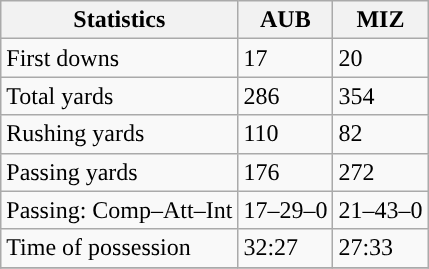<table class="wikitable" style="float: left;">
<tr>
<th>Statistics</th>
<th>AUB</th>
<th>MIZ</th>
</tr>
<tr>
<td>First downs</td>
<td>17</td>
<td>20</td>
</tr>
<tr>
<td>Total yards</td>
<td>286</td>
<td>354</td>
</tr>
<tr>
<td>Rushing yards</td>
<td>110</td>
<td>82</td>
</tr>
<tr>
<td>Passing yards</td>
<td>176</td>
<td>272</td>
</tr>
<tr>
<td>Passing: Comp–Att–Int</td>
<td>17–29–0</td>
<td>21–43–0</td>
</tr>
<tr>
<td>Time of possession</td>
<td>32:27</td>
<td>27:33</td>
</tr>
<tr>
</tr>
</table>
